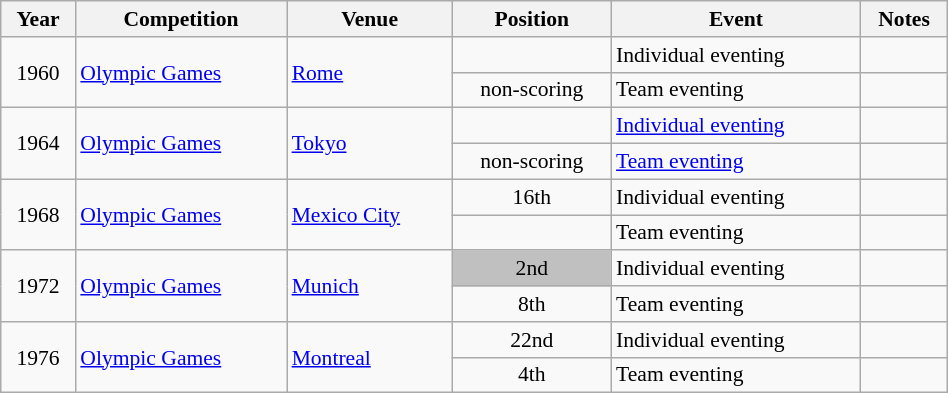<table class="wikitable" width=50% style="font-size:90%; text-align:center;">
<tr>
<th>Year</th>
<th>Competition</th>
<th>Venue</th>
<th>Position</th>
<th>Event</th>
<th>Notes</th>
</tr>
<tr>
<td rowspan=2>1960</td>
<td rowspan=2 align=left><a href='#'>Olympic Games</a></td>
<td rowspan=2 align=left> <a href='#'>Rome</a></td>
<td></td>
<td align=left>Individual eventing</td>
<td></td>
</tr>
<tr>
<td>non-scoring</td>
<td align=left>Team eventing</td>
<td></td>
</tr>
<tr>
<td rowspan=2>1964</td>
<td rowspan=2 align=left><a href='#'>Olympic Games</a></td>
<td rowspan=2 align=left> <a href='#'>Tokyo</a></td>
<td></td>
<td align=left><a href='#'>Individual eventing</a></td>
<td></td>
</tr>
<tr>
<td>non-scoring</td>
<td align=left><a href='#'>Team eventing</a></td>
<td></td>
</tr>
<tr>
<td rowspan=2>1968</td>
<td rowspan=2 align=left><a href='#'>Olympic Games</a></td>
<td rowspan=2 align=left> <a href='#'>Mexico City</a></td>
<td>16th</td>
<td align=left>Individual eventing</td>
<td></td>
</tr>
<tr>
<td></td>
<td align=left>Team eventing</td>
<td></td>
</tr>
<tr>
<td rowspan=2>1972</td>
<td rowspan=2 align=left><a href='#'>Olympic Games</a></td>
<td rowspan=2 align=left> <a href='#'>Munich</a></td>
<td bgcolor=silver>2nd</td>
<td align=left>Individual eventing</td>
<td></td>
</tr>
<tr>
<td>8th</td>
<td align=left>Team eventing</td>
<td></td>
</tr>
<tr>
<td rowspan=2>1976</td>
<td rowspan=2 align=left><a href='#'>Olympic Games</a></td>
<td rowspan=2 align=left> <a href='#'>Montreal</a></td>
<td>22nd</td>
<td align=left>Individual eventing</td>
<td></td>
</tr>
<tr>
<td>4th</td>
<td align=left>Team eventing</td>
<td></td>
</tr>
</table>
